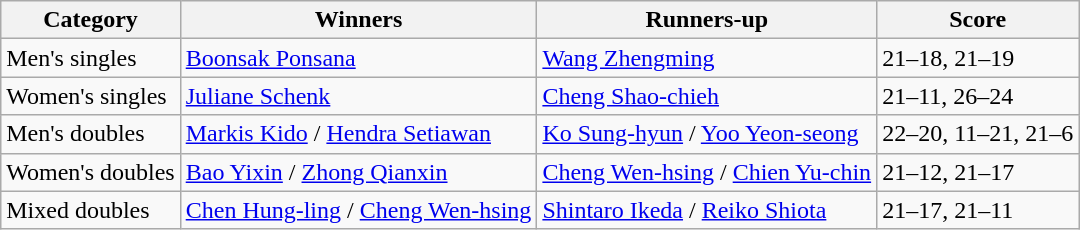<table class=wikitable style="white-space:nowrap;">
<tr>
<th>Category</th>
<th>Winners</th>
<th>Runners-up</th>
<th>Score</th>
</tr>
<tr>
<td>Men's singles</td>
<td> <a href='#'>Boonsak Ponsana</a></td>
<td> <a href='#'>Wang Zhengming</a></td>
<td>21–18, 21–19</td>
</tr>
<tr>
<td>Women's singles</td>
<td> <a href='#'>Juliane Schenk</a></td>
<td> <a href='#'>Cheng Shao-chieh</a></td>
<td>21–11, 26–24</td>
</tr>
<tr>
<td>Men's doubles</td>
<td> <a href='#'>Markis Kido</a> / <a href='#'>Hendra Setiawan</a></td>
<td> <a href='#'>Ko Sung-hyun</a> / <a href='#'>Yoo Yeon-seong</a></td>
<td>22–20, 11–21, 21–6</td>
</tr>
<tr>
<td>Women's doubles</td>
<td> <a href='#'>Bao Yixin</a> / <a href='#'>Zhong Qianxin</a></td>
<td> <a href='#'>Cheng Wen-hsing</a> / <a href='#'>Chien Yu-chin</a></td>
<td>21–12, 21–17</td>
</tr>
<tr>
<td>Mixed doubles</td>
<td> <a href='#'>Chen Hung-ling</a> / <a href='#'>Cheng Wen-hsing</a></td>
<td> <a href='#'>Shintaro Ikeda</a> / <a href='#'>Reiko Shiota</a></td>
<td>21–17, 21–11</td>
</tr>
</table>
